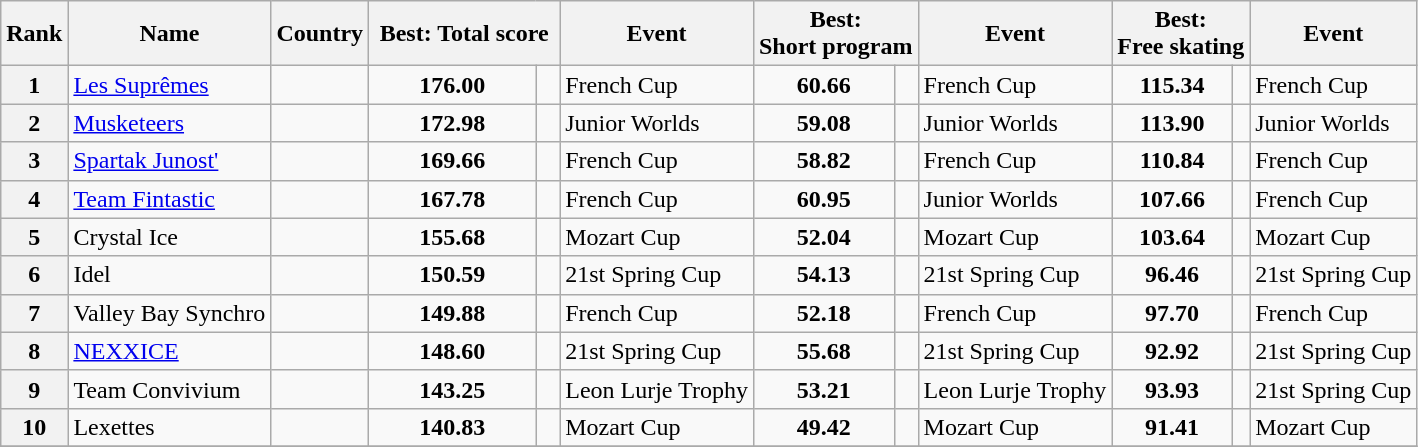<table class="wikitable sortable">
<tr>
<th>Rank</th>
<th>Name</th>
<th>Country</th>
<th width=120px colspan="2">Best: Total score</th>
<th>Event</th>
<th colspan="2">Best: <br> Short program</th>
<th>Event</th>
<th colspan="2">Best: <br> Free skating</th>
<th>Event</th>
</tr>
<tr>
<th>1</th>
<td><a href='#'>Les Suprêmes</a></td>
<td align=center></td>
<td align=center><strong>176.00</strong></td>
<td align=center></td>
<td>French Cup</td>
<td align=center><strong>60.66</strong></td>
<td align=center></td>
<td>French Cup</td>
<td align=center><strong>115.34</strong></td>
<td align=center></td>
<td>French Cup</td>
</tr>
<tr>
<th>2</th>
<td><a href='#'>Musketeers</a></td>
<td align=center></td>
<td align=center><strong>172.98</strong></td>
<td align=center></td>
<td>Junior Worlds</td>
<td align=center><strong>59.08</strong></td>
<td align=center></td>
<td>Junior Worlds</td>
<td align=center><strong>113.90</strong></td>
<td align=center></td>
<td>Junior Worlds</td>
</tr>
<tr>
<th>3</th>
<td><a href='#'>Spartak Junost'</a></td>
<td align=center></td>
<td align=center><strong>169.66</strong></td>
<td align=center></td>
<td>French Cup</td>
<td align=center><strong>58.82</strong></td>
<td align=center></td>
<td>French Cup</td>
<td align=center><strong>110.84</strong></td>
<td align=center></td>
<td>French Cup</td>
</tr>
<tr>
<th>4</th>
<td><a href='#'>Team Fintastic</a></td>
<td align=center></td>
<td align=center><strong>167.78</strong></td>
<td align=center></td>
<td>French Cup</td>
<td align=center><strong>60.95</strong></td>
<td align=center></td>
<td>Junior Worlds</td>
<td align=center><strong>107.66</strong></td>
<td align=center></td>
<td>French Cup</td>
</tr>
<tr>
<th>5</th>
<td>Crystal Ice</td>
<td align=center></td>
<td align=center><strong>155.68</strong></td>
<td align=center></td>
<td>Mozart Cup</td>
<td align=center><strong>52.04</strong></td>
<td align=center></td>
<td>Mozart Cup</td>
<td align=center><strong>103.64</strong></td>
<td align=center></td>
<td>Mozart Cup</td>
</tr>
<tr>
<th>6</th>
<td>Idel</td>
<td align=center></td>
<td align=center><strong>150.59</strong></td>
<td align=center></td>
<td>21st Spring Cup</td>
<td align=center><strong>54.13</strong></td>
<td align=center></td>
<td>21st Spring Cup</td>
<td align=center><strong>96.46</strong></td>
<td align=center></td>
<td>21st Spring Cup</td>
</tr>
<tr>
<th>7</th>
<td>Valley Bay Synchro</td>
<td align=center></td>
<td align=center><strong>149.88</strong></td>
<td align=center></td>
<td>French Cup</td>
<td align=center><strong>52.18</strong></td>
<td align=center></td>
<td>French Cup</td>
<td align=center><strong>97.70</strong></td>
<td align=center></td>
<td>French Cup</td>
</tr>
<tr>
<th>8</th>
<td><a href='#'>NEXXICE</a></td>
<td align=center></td>
<td align=center><strong>148.60</strong></td>
<td align=center></td>
<td>21st Spring Cup</td>
<td align=center><strong>55.68</strong></td>
<td align=center></td>
<td>21st Spring Cup</td>
<td align=center><strong>92.92</strong></td>
<td align=center></td>
<td>21st Spring Cup</td>
</tr>
<tr>
<th>9</th>
<td>Team Convivium</td>
<td align=center></td>
<td align=center><strong>143.25</strong></td>
<td align=center></td>
<td>Leon Lurje Trophy</td>
<td align=center><strong>53.21</strong></td>
<td align=center></td>
<td>Leon Lurje Trophy</td>
<td align=center><strong>93.93</strong></td>
<td align=center></td>
<td>21st Spring Cup</td>
</tr>
<tr>
<th>10</th>
<td>Lexettes</td>
<td align=center></td>
<td align=center><strong>140.83</strong></td>
<td align=center></td>
<td>Mozart Cup</td>
<td align=center><strong>49.42</strong></td>
<td align=center></td>
<td>Mozart Cup</td>
<td align=center><strong>91.41</strong></td>
<td align=center></td>
<td>Mozart Cup</td>
</tr>
<tr>
</tr>
</table>
